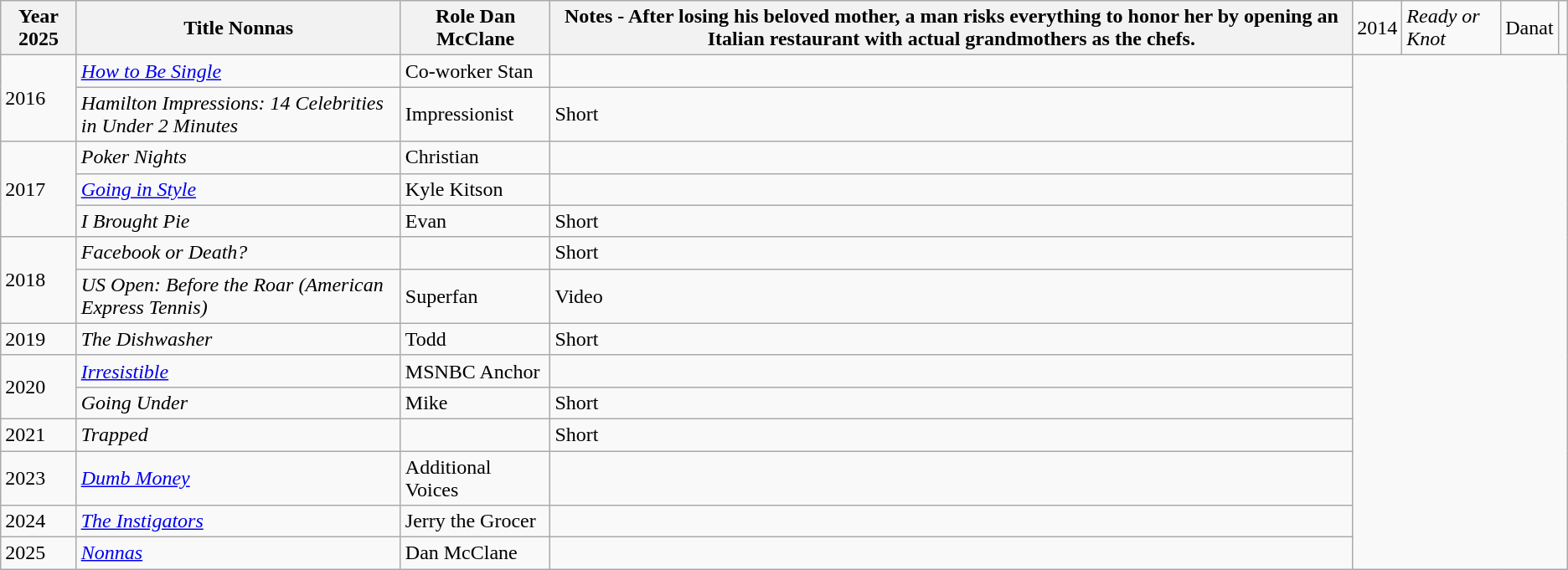<table class="wikitable">
<tr>
<th>Year 2025</th>
<th>Title Nonnas</th>
<th>Role Dan McClane</th>
<th>Notes -  After losing his beloved mother, a man risks everything to honor her by opening an Italian restaurant with actual grandmothers as the chefs.</th>
<td>2014</td>
<td><em>Ready or Knot</em></td>
<td>Danat</td>
<td></td>
</tr>
<tr>
<td rowspan="2">2016</td>
<td><em><a href='#'>How to Be Single</a></em></td>
<td>Co-worker Stan</td>
<td></td>
</tr>
<tr>
<td><em>Hamilton Impressions: 14 Celebrities in Under 2 Minutes</em></td>
<td>Impressionist</td>
<td>Short</td>
</tr>
<tr>
<td rowspan="3">2017</td>
<td><em>Poker Nights</em></td>
<td>Christian</td>
<td></td>
</tr>
<tr>
<td><em><a href='#'>Going in Style</a></em></td>
<td>Kyle Kitson</td>
<td></td>
</tr>
<tr>
<td><em>I Brought Pie</em></td>
<td>Evan</td>
<td>Short</td>
</tr>
<tr>
<td rowspan="2">2018</td>
<td><em>Facebook or Death?</em></td>
<td></td>
<td>Short</td>
</tr>
<tr>
<td><em>US Open: Before the Roar (American Express Tennis)</em></td>
<td>Superfan</td>
<td>Video</td>
</tr>
<tr>
<td>2019</td>
<td><em>The Dishwasher</em></td>
<td>Todd</td>
<td>Short</td>
</tr>
<tr>
<td rowspan="2">2020</td>
<td><em><a href='#'>Irresistible</a></em></td>
<td>MSNBC Anchor</td>
<td></td>
</tr>
<tr>
<td><em>Going Under</em></td>
<td>Mike</td>
<td>Short</td>
</tr>
<tr>
<td>2021</td>
<td><em>Trapped</em></td>
<td></td>
<td>Short</td>
</tr>
<tr>
<td>2023</td>
<td><em><a href='#'>Dumb Money</a></em></td>
<td>Additional Voices</td>
<td></td>
</tr>
<tr>
<td>2024</td>
<td><em><a href='#'>The Instigators</a></em></td>
<td>Jerry the Grocer</td>
<td></td>
</tr>
<tr>
<td>2025</td>
<td><em><a href='#'>Nonnas</a></em></td>
<td>Dan McClane</td>
<td></td>
</tr>
</table>
